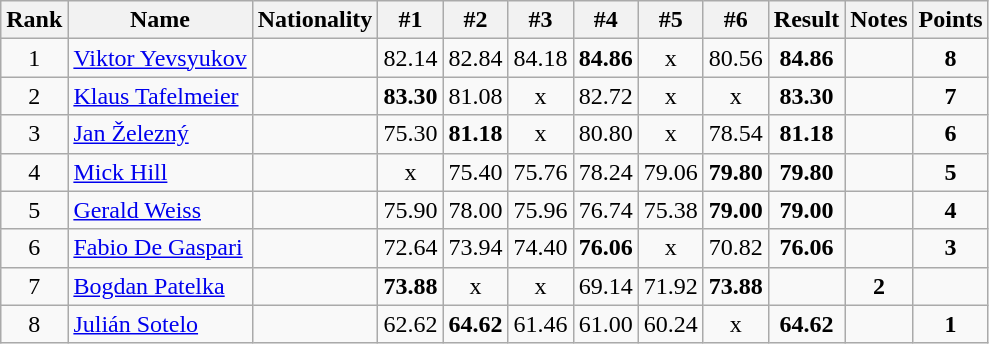<table class="wikitable sortable" style="text-align:center">
<tr>
<th>Rank</th>
<th>Name</th>
<th>Nationality</th>
<th>#1</th>
<th>#2</th>
<th>#3</th>
<th>#4</th>
<th>#5</th>
<th>#6</th>
<th>Result</th>
<th>Notes</th>
<th>Points</th>
</tr>
<tr>
<td>1</td>
<td align=left><a href='#'>Viktor Yevsyukov</a></td>
<td align=left></td>
<td>82.14</td>
<td>82.84</td>
<td>84.18</td>
<td><strong>84.86</strong></td>
<td>x</td>
<td>80.56</td>
<td><strong>84.86</strong></td>
<td></td>
<td><strong>8</strong></td>
</tr>
<tr>
<td>2</td>
<td align=left><a href='#'>Klaus Tafelmeier</a></td>
<td align=left></td>
<td><strong>83.30</strong></td>
<td>81.08</td>
<td>x</td>
<td>82.72</td>
<td>x</td>
<td>x</td>
<td><strong>83.30</strong></td>
<td></td>
<td><strong>7</strong></td>
</tr>
<tr>
<td>3</td>
<td align=left><a href='#'>Jan Železný</a></td>
<td align=left></td>
<td>75.30</td>
<td><strong>81.18</strong></td>
<td>x</td>
<td>80.80</td>
<td>x</td>
<td>78.54</td>
<td><strong>81.18</strong></td>
<td></td>
<td><strong>6</strong></td>
</tr>
<tr>
<td>4</td>
<td align=left><a href='#'>Mick Hill</a></td>
<td align=left></td>
<td>x</td>
<td>75.40</td>
<td>75.76</td>
<td>78.24</td>
<td>79.06</td>
<td><strong>79.80</strong></td>
<td><strong>79.80</strong></td>
<td></td>
<td><strong>5</strong></td>
</tr>
<tr>
<td>5</td>
<td align=left><a href='#'>Gerald Weiss</a></td>
<td align=left></td>
<td>75.90</td>
<td>78.00</td>
<td>75.96</td>
<td>76.74</td>
<td>75.38</td>
<td><strong>79.00</strong></td>
<td><strong>79.00</strong></td>
<td></td>
<td><strong>4</strong></td>
</tr>
<tr>
<td>6</td>
<td align=left><a href='#'>Fabio De Gaspari</a></td>
<td align=left></td>
<td>72.64</td>
<td>73.94</td>
<td>74.40</td>
<td><strong>76.06</strong></td>
<td>x</td>
<td>70.82</td>
<td><strong>76.06</strong></td>
<td></td>
<td><strong>3</strong></td>
</tr>
<tr>
<td>7</td>
<td align=left><a href='#'>Bogdan Patelka</a></td>
<td align=left></td>
<td><strong>73.88</strong></td>
<td>x</td>
<td>x</td>
<td>69.14</td>
<td>71.92</td>
<td><strong>73.88</strong></td>
<td></td>
<td><strong>2</strong></td>
</tr>
<tr>
<td>8</td>
<td align=left><a href='#'>Julián Sotelo</a></td>
<td align=left></td>
<td>62.62</td>
<td><strong>64.62</strong></td>
<td>61.46</td>
<td>61.00</td>
<td>60.24</td>
<td>x</td>
<td><strong>64.62</strong></td>
<td></td>
<td><strong>1</strong></td>
</tr>
</table>
